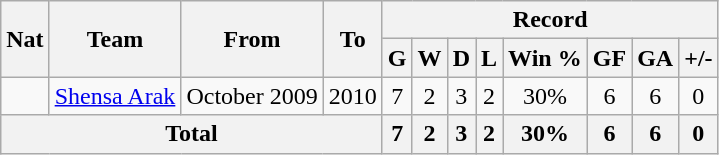<table class="wikitable" style="text-align: center">
<tr>
<th rowspan="2">Nat</th>
<th rowspan="2">Team</th>
<th rowspan="2">From</th>
<th rowspan="2">To</th>
<th colspan="8">Record</th>
</tr>
<tr>
<th>G</th>
<th>W</th>
<th>D</th>
<th>L</th>
<th>Win %</th>
<th>GF</th>
<th>GA</th>
<th>+/-</th>
</tr>
<tr>
<td></td>
<td><a href='#'>Shensa Arak</a></td>
<td align="left">October 2009</td>
<td align="left">2010</td>
<td>7</td>
<td>2</td>
<td>3</td>
<td>2</td>
<td>30%</td>
<td>6</td>
<td>6</td>
<td>0</td>
</tr>
<tr>
<th colspan="4">Total</th>
<th>7</th>
<th>2</th>
<th>3</th>
<th>2</th>
<th>30%</th>
<th>6</th>
<th>6</th>
<th>0</th>
</tr>
</table>
